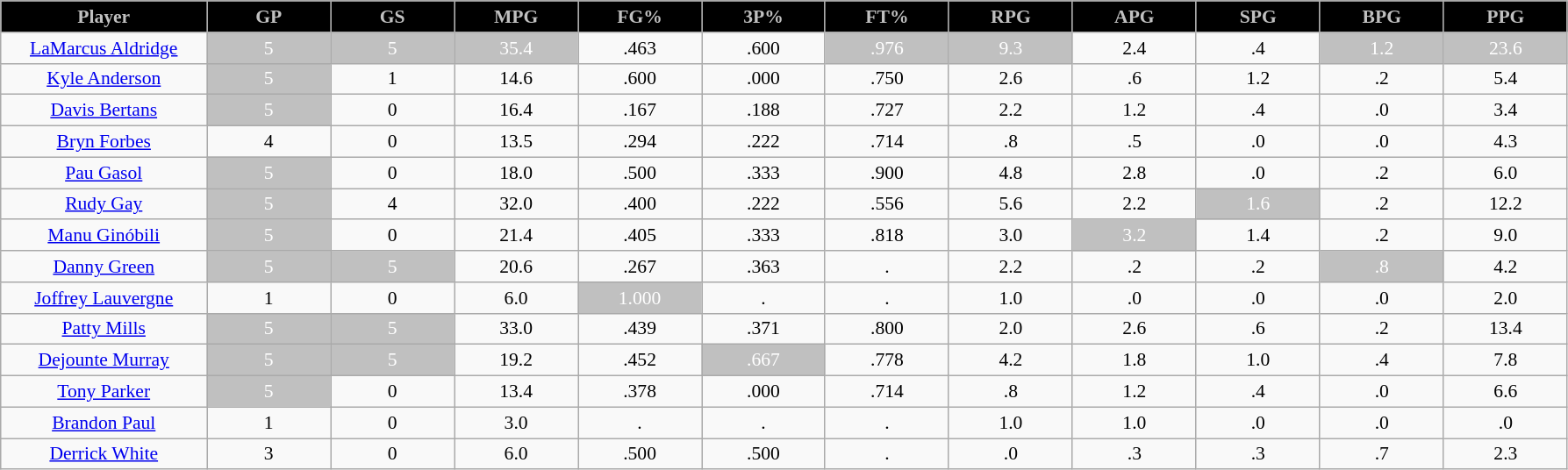<table class="wikitable sortable" style="font-size:90%; text-align:center; white-space:nowrap;">
<tr>
<th style="background:#000000;color:silver;" width="10%">Player</th>
<th style="background:#000000;color:silver;" width="6%">GP</th>
<th style="background:#000000;color:silver;" width="6%">GS</th>
<th style="background:#000000;color:silver;" width="6%">MPG</th>
<th style="background:#000000;color:silver;" width="6%">FG%</th>
<th style="background:#000000;color:silver;" width="6%">3P%</th>
<th style="background:#000000;color:silver;" width="6%">FT%</th>
<th style="background:#000000;color:silver;" width="6%">RPG</th>
<th style="background:#000000;color:silver;" width="6%">APG</th>
<th style="background:#000000;color:silver;" width="6%">SPG</th>
<th style="background:#000000;color:silver;" width="6%">BPG</th>
<th style="background:#000000;color:silver;" width="6%">PPG</th>
</tr>
<tr>
<td><a href='#'>LaMarcus Aldridge</a></td>
<td style="background:silver;color:#FFFFFF;">5</td>
<td style="background:silver;color:#FFFFFF;">5</td>
<td style="background:silver;color:#FFFFFF;">35.4</td>
<td>.463</td>
<td>.600</td>
<td style="background:silver;color:#FFFFFF;">.976</td>
<td style="background:silver;color:#FFFFFF;">9.3</td>
<td>2.4</td>
<td>.4</td>
<td style="background:silver;color:#FFFFFF;">1.2</td>
<td style="background:silver;color:#FFFFFF;">23.6</td>
</tr>
<tr>
<td><a href='#'>Kyle Anderson</a></td>
<td style="background:silver;color:#FFFFFF;">5</td>
<td>1</td>
<td>14.6</td>
<td>.600</td>
<td>.000</td>
<td>.750</td>
<td>2.6</td>
<td>.6</td>
<td>1.2</td>
<td>.2</td>
<td>5.4</td>
</tr>
<tr>
<td><a href='#'>Davis Bertans</a></td>
<td style="background:silver;color:#FFFFFF;">5</td>
<td>0</td>
<td>16.4</td>
<td>.167</td>
<td>.188</td>
<td>.727</td>
<td>2.2</td>
<td>1.2</td>
<td>.4</td>
<td>.0</td>
<td>3.4</td>
</tr>
<tr>
<td><a href='#'>Bryn Forbes</a></td>
<td>4</td>
<td>0</td>
<td>13.5</td>
<td>.294</td>
<td>.222</td>
<td>.714</td>
<td>.8</td>
<td>.5</td>
<td>.0</td>
<td>.0</td>
<td>4.3</td>
</tr>
<tr>
<td><a href='#'>Pau Gasol</a></td>
<td style="background:silver;color:#FFFFFF;">5</td>
<td>0</td>
<td>18.0</td>
<td>.500</td>
<td>.333</td>
<td>.900</td>
<td>4.8</td>
<td>2.8</td>
<td>.0</td>
<td>.2</td>
<td>6.0</td>
</tr>
<tr>
<td><a href='#'>Rudy Gay</a></td>
<td style="background:silver;color:#FFFFFF;">5</td>
<td>4</td>
<td>32.0</td>
<td>.400</td>
<td>.222</td>
<td>.556</td>
<td>5.6</td>
<td>2.2</td>
<td style="background:silver;color:#FFFFFF;">1.6</td>
<td>.2</td>
<td>12.2</td>
</tr>
<tr>
<td><a href='#'>Manu Ginóbili</a></td>
<td style="background:silver;color:#FFFFFF;">5</td>
<td>0</td>
<td>21.4</td>
<td>.405</td>
<td>.333</td>
<td>.818</td>
<td>3.0</td>
<td style="background:silver;color:#FFFFFF;">3.2</td>
<td>1.4</td>
<td>.2</td>
<td>9.0</td>
</tr>
<tr>
<td><a href='#'>Danny Green</a></td>
<td style="background:silver;color:#FFFFFF;">5</td>
<td style="background:silver;color:#FFFFFF;">5</td>
<td>20.6</td>
<td>.267</td>
<td>.363</td>
<td>.</td>
<td>2.2</td>
<td>.2</td>
<td>.2</td>
<td style="background:silver;color:#FFFFFF;">.8</td>
<td>4.2</td>
</tr>
<tr>
<td><a href='#'>Joffrey Lauvergne</a></td>
<td>1</td>
<td>0</td>
<td>6.0</td>
<td style="background:silver;color:#FFFFFF;">1.000</td>
<td>.</td>
<td>.</td>
<td>1.0</td>
<td>.0</td>
<td>.0</td>
<td>.0</td>
<td>2.0</td>
</tr>
<tr>
<td><a href='#'>Patty Mills</a></td>
<td style="background:silver;color:#FFFFFF;">5</td>
<td style="background:silver;color:#FFFFFF;">5</td>
<td>33.0</td>
<td>.439</td>
<td>.371</td>
<td>.800</td>
<td>2.0</td>
<td>2.6</td>
<td>.6</td>
<td>.2</td>
<td>13.4</td>
</tr>
<tr>
<td><a href='#'>Dejounte Murray</a></td>
<td style="background:silver;color:#FFFFFF;">5</td>
<td style="background:silver;color:#FFFFFF;">5</td>
<td>19.2</td>
<td>.452</td>
<td style="background:silver;color:#FFFFFF;">.667</td>
<td>.778</td>
<td>4.2</td>
<td>1.8</td>
<td>1.0</td>
<td>.4</td>
<td>7.8</td>
</tr>
<tr>
<td><a href='#'>Tony Parker</a></td>
<td style="background:silver;color:#FFFFFF;">5</td>
<td>0</td>
<td>13.4</td>
<td>.378</td>
<td>.000</td>
<td>.714</td>
<td>.8</td>
<td>1.2</td>
<td>.4</td>
<td>.0</td>
<td>6.6</td>
</tr>
<tr>
<td><a href='#'>Brandon Paul</a></td>
<td>1</td>
<td>0</td>
<td>3.0</td>
<td>.</td>
<td>.</td>
<td>.</td>
<td>1.0</td>
<td>1.0</td>
<td>.0</td>
<td>.0</td>
<td>.0</td>
</tr>
<tr>
<td><a href='#'>Derrick White</a></td>
<td>3</td>
<td>0</td>
<td>6.0</td>
<td>.500</td>
<td>.500</td>
<td>.</td>
<td>.0</td>
<td>.3</td>
<td>.3</td>
<td>.7</td>
<td>2.3</td>
</tr>
</table>
